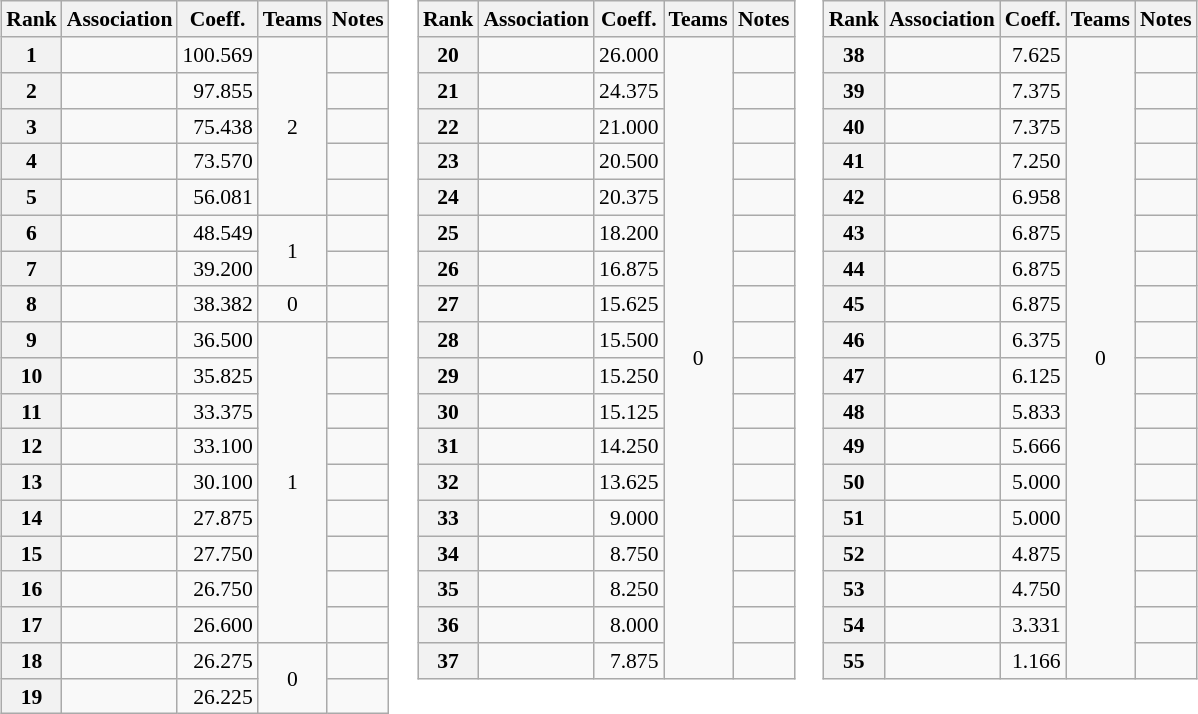<table>
<tr valign=top style="font-size:90%">
<td><br><table class="wikitable">
<tr>
<th>Rank</th>
<th>Association</th>
<th>Coeff.</th>
<th>Teams</th>
<th>Notes</th>
</tr>
<tr>
<th>1</th>
<td></td>
<td align=right>100.569</td>
<td align=center rowspan=5>2</td>
<td></td>
</tr>
<tr>
<th>2</th>
<td></td>
<td align=right>97.855</td>
<td></td>
</tr>
<tr>
<th>3</th>
<td></td>
<td align=right>75.438</td>
<td></td>
</tr>
<tr>
<th>4</th>
<td></td>
<td align=right>73.570</td>
<td></td>
</tr>
<tr>
<th>5</th>
<td></td>
<td align=right>56.081</td>
<td></td>
</tr>
<tr>
<th>6</th>
<td></td>
<td align=right>48.549</td>
<td align=center rowspan=2>1</td>
<td></td>
</tr>
<tr>
<th>7</th>
<td></td>
<td align=right>39.200</td>
<td></td>
</tr>
<tr>
<th>8</th>
<td></td>
<td align=right>38.382</td>
<td align=center>0</td>
<td></td>
</tr>
<tr>
<th>9</th>
<td></td>
<td align=right>36.500</td>
<td align=center rowspan=9>1</td>
<td></td>
</tr>
<tr>
<th>10</th>
<td></td>
<td align=right>35.825</td>
<td></td>
</tr>
<tr>
<th>11</th>
<td></td>
<td align=right>33.375</td>
<td></td>
</tr>
<tr>
<th>12</th>
<td></td>
<td align=right>33.100</td>
<td></td>
</tr>
<tr>
<th>13</th>
<td></td>
<td align=right>30.100</td>
<td></td>
</tr>
<tr>
<th>14</th>
<td></td>
<td align=right>27.875</td>
<td></td>
</tr>
<tr>
<th>15</th>
<td></td>
<td align=right>27.750</td>
<td></td>
</tr>
<tr>
<th>16</th>
<td></td>
<td align=right>26.750</td>
<td></td>
</tr>
<tr>
<th>17</th>
<td></td>
<td align=right>26.600</td>
<td></td>
</tr>
<tr>
<th>18</th>
<td></td>
<td align=right>26.275</td>
<td align=center rowspan=2>0</td>
<td></td>
</tr>
<tr>
<th>19</th>
<td></td>
<td align=right>26.225</td>
<td></td>
</tr>
</table>
</td>
<td><br><table class="wikitable">
<tr>
<th>Rank</th>
<th>Association</th>
<th>Coeff.</th>
<th>Teams</th>
<th>Notes</th>
</tr>
<tr>
<th>20</th>
<td></td>
<td align=right>26.000</td>
<td align=center rowspan=18>0</td>
<td></td>
</tr>
<tr>
<th>21</th>
<td></td>
<td align=right>24.375</td>
<td></td>
</tr>
<tr>
<th>22</th>
<td></td>
<td align=right>21.000</td>
<td></td>
</tr>
<tr>
<th>23</th>
<td></td>
<td align=right>20.500</td>
<td></td>
</tr>
<tr>
<th>24</th>
<td></td>
<td align=right>20.375</td>
<td></td>
</tr>
<tr>
<th>25</th>
<td></td>
<td align=right>18.200</td>
<td></td>
</tr>
<tr>
<th>26</th>
<td></td>
<td align=right>16.875</td>
<td></td>
</tr>
<tr>
<th>27</th>
<td></td>
<td align=right>15.625</td>
<td></td>
</tr>
<tr>
<th>28</th>
<td></td>
<td align=right>15.500</td>
<td></td>
</tr>
<tr>
<th>29</th>
<td></td>
<td align=right>15.250</td>
<td></td>
</tr>
<tr>
<th>30</th>
<td></td>
<td align=right>15.125</td>
<td></td>
</tr>
<tr>
<th>31</th>
<td></td>
<td align=right>14.250</td>
<td></td>
</tr>
<tr>
<th>32</th>
<td></td>
<td align=right>13.625</td>
<td></td>
</tr>
<tr>
<th>33</th>
<td></td>
<td align=right>9.000</td>
<td></td>
</tr>
<tr>
<th>34</th>
<td></td>
<td align=right>8.750</td>
<td></td>
</tr>
<tr>
<th>35</th>
<td></td>
<td align=right>8.250</td>
<td></td>
</tr>
<tr>
<th>36</th>
<td></td>
<td align=right>8.000</td>
<td></td>
</tr>
<tr>
<th>37</th>
<td></td>
<td align=right>7.875</td>
<td></td>
</tr>
</table>
</td>
<td><br><table class="wikitable">
<tr>
<th>Rank</th>
<th>Association</th>
<th>Coeff.</th>
<th>Teams</th>
<th>Notes</th>
</tr>
<tr>
<th>38</th>
<td></td>
<td align=right>7.625</td>
<td align=center rowspan=18>0</td>
<td></td>
</tr>
<tr>
<th>39</th>
<td></td>
<td align=right>7.375</td>
<td></td>
</tr>
<tr>
<th>40</th>
<td></td>
<td align=right>7.375</td>
<td></td>
</tr>
<tr>
<th>41</th>
<td></td>
<td align=right>7.250</td>
<td></td>
</tr>
<tr>
<th>42</th>
<td></td>
<td align=right>6.958</td>
<td></td>
</tr>
<tr>
<th>43</th>
<td></td>
<td align=right>6.875</td>
<td></td>
</tr>
<tr>
<th>44</th>
<td></td>
<td align=right>6.875</td>
<td></td>
</tr>
<tr>
<th>45</th>
<td></td>
<td align=right>6.875</td>
<td></td>
</tr>
<tr>
<th>46</th>
<td></td>
<td align=right>6.375</td>
<td></td>
</tr>
<tr>
<th>47</th>
<td></td>
<td align=right>6.125</td>
<td></td>
</tr>
<tr>
<th>48</th>
<td></td>
<td align=right>5.833</td>
<td></td>
</tr>
<tr>
<th>49</th>
<td></td>
<td align=right>5.666</td>
<td></td>
</tr>
<tr>
<th>50</th>
<td></td>
<td align=right>5.000</td>
<td></td>
</tr>
<tr>
<th>51</th>
<td></td>
<td align=right>5.000</td>
<td></td>
</tr>
<tr>
<th>52</th>
<td></td>
<td align=right>4.875</td>
<td></td>
</tr>
<tr>
<th>53</th>
<td></td>
<td align=right>4.750</td>
<td></td>
</tr>
<tr>
<th>54</th>
<td></td>
<td align=right>3.331</td>
<td></td>
</tr>
<tr>
<th>55</th>
<td></td>
<td align=right>1.166</td>
<td></td>
</tr>
</table>
</td>
</tr>
</table>
